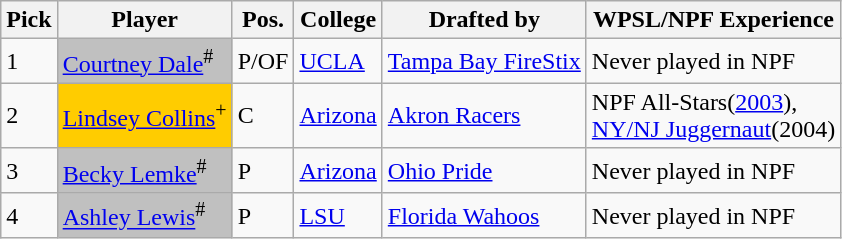<table class="wikitable">
<tr>
<th>Pick</th>
<th>Player</th>
<th>Pos.</th>
<th>College</th>
<th>Drafted by</th>
<th>WPSL/NPF Experience</th>
</tr>
<tr>
<td>1</td>
<td style="background:#C0C0C0;"><a href='#'>Courtney Dale</a><sup>#</sup></td>
<td>P/OF</td>
<td><a href='#'>UCLA</a></td>
<td><a href='#'>Tampa Bay FireStix</a></td>
<td>Never played in NPF</td>
</tr>
<tr>
<td>2</td>
<td style="background:#FFCC00;"><a href='#'>Lindsey Collins</a><sup>+</sup></td>
<td>C</td>
<td><a href='#'>Arizona</a></td>
<td><a href='#'>Akron Racers</a></td>
<td>NPF All-Stars(<a href='#'>2003</a>),<br> <a href='#'>NY/NJ Juggernaut</a>(2004)</td>
</tr>
<tr>
<td>3</td>
<td style="background:#C0C0C0;"><a href='#'>Becky Lemke</a><sup>#</sup></td>
<td>P</td>
<td><a href='#'>Arizona</a></td>
<td><a href='#'>Ohio Pride</a></td>
<td>Never played in NPF</td>
</tr>
<tr>
<td>4</td>
<td style="background:#C0C0C0;"><a href='#'>Ashley Lewis</a><sup>#</sup></td>
<td>P</td>
<td><a href='#'>LSU</a></td>
<td><a href='#'>Florida Wahoos</a></td>
<td>Never played in NPF</td>
</tr>
</table>
